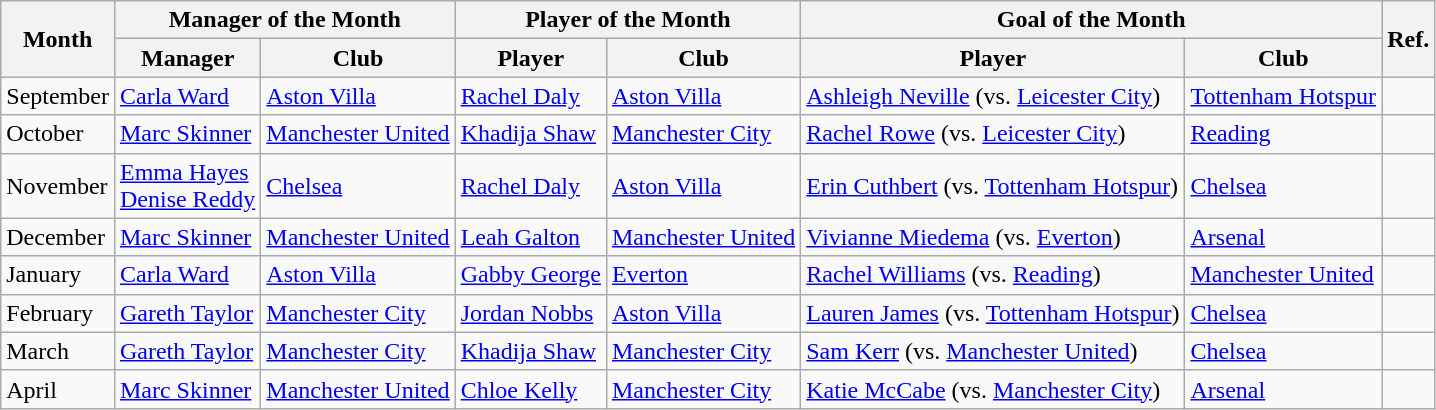<table class="wikitable">
<tr>
<th rowspan="2">Month</th>
<th colspan="2">Manager of the Month</th>
<th colspan="2">Player of the Month</th>
<th colspan="2">Goal of the Month</th>
<th rowspan="2">Ref.</th>
</tr>
<tr>
<th>Manager</th>
<th>Club</th>
<th>Player</th>
<th>Club</th>
<th>Player</th>
<th>Club</th>
</tr>
<tr>
<td>September</td>
<td> <a href='#'>Carla Ward</a></td>
<td><a href='#'>Aston Villa</a></td>
<td> <a href='#'>Rachel Daly</a></td>
<td><a href='#'>Aston Villa</a></td>
<td> <a href='#'>Ashleigh Neville</a> (vs. <a href='#'>Leicester City</a>)</td>
<td><a href='#'>Tottenham Hotspur</a></td>
<td></td>
</tr>
<tr>
<td>October</td>
<td> <a href='#'>Marc Skinner</a></td>
<td><a href='#'>Manchester United</a></td>
<td> <a href='#'>Khadija Shaw</a></td>
<td><a href='#'>Manchester City</a></td>
<td> <a href='#'>Rachel Rowe</a> (vs. <a href='#'>Leicester City</a>)</td>
<td><a href='#'>Reading</a></td>
<td></td>
</tr>
<tr>
<td>November</td>
<td> <a href='#'>Emma Hayes</a><br> <a href='#'>Denise Reddy</a></td>
<td><a href='#'>Chelsea</a></td>
<td> <a href='#'>Rachel Daly</a></td>
<td><a href='#'>Aston Villa</a></td>
<td> <a href='#'>Erin Cuthbert</a> (vs. <a href='#'>Tottenham Hotspur</a>)</td>
<td><a href='#'>Chelsea</a></td>
<td></td>
</tr>
<tr>
<td>December</td>
<td> <a href='#'>Marc Skinner</a></td>
<td><a href='#'>Manchester United</a></td>
<td> <a href='#'>Leah Galton</a></td>
<td><a href='#'>Manchester United</a></td>
<td> <a href='#'>Vivianne Miedema</a> (vs. <a href='#'>Everton</a>)</td>
<td><a href='#'>Arsenal</a></td>
<td></td>
</tr>
<tr>
<td>January</td>
<td> <a href='#'>Carla Ward</a></td>
<td><a href='#'>Aston Villa</a></td>
<td> <a href='#'>Gabby George</a></td>
<td><a href='#'>Everton</a></td>
<td> <a href='#'>Rachel Williams</a> (vs. <a href='#'>Reading</a>)</td>
<td><a href='#'>Manchester United</a></td>
<td></td>
</tr>
<tr>
<td>February</td>
<td> <a href='#'>Gareth Taylor</a></td>
<td><a href='#'>Manchester City</a></td>
<td> <a href='#'>Jordan Nobbs</a></td>
<td><a href='#'>Aston Villa</a></td>
<td> <a href='#'>Lauren James</a> (vs. <a href='#'>Tottenham Hotspur</a>)</td>
<td><a href='#'>Chelsea</a></td>
<td></td>
</tr>
<tr>
<td>March</td>
<td> <a href='#'>Gareth Taylor</a></td>
<td><a href='#'>Manchester City</a></td>
<td> <a href='#'>Khadija Shaw</a></td>
<td><a href='#'>Manchester City</a></td>
<td> <a href='#'>Sam Kerr</a> (vs. <a href='#'>Manchester United</a>)</td>
<td><a href='#'>Chelsea</a></td>
<td></td>
</tr>
<tr>
<td>April</td>
<td> <a href='#'>Marc Skinner</a></td>
<td><a href='#'>Manchester United</a></td>
<td> <a href='#'>Chloe Kelly</a></td>
<td><a href='#'>Manchester City</a></td>
<td> <a href='#'>Katie McCabe</a> (vs. <a href='#'>Manchester City</a>)</td>
<td><a href='#'>Arsenal</a></td>
<td></td>
</tr>
</table>
